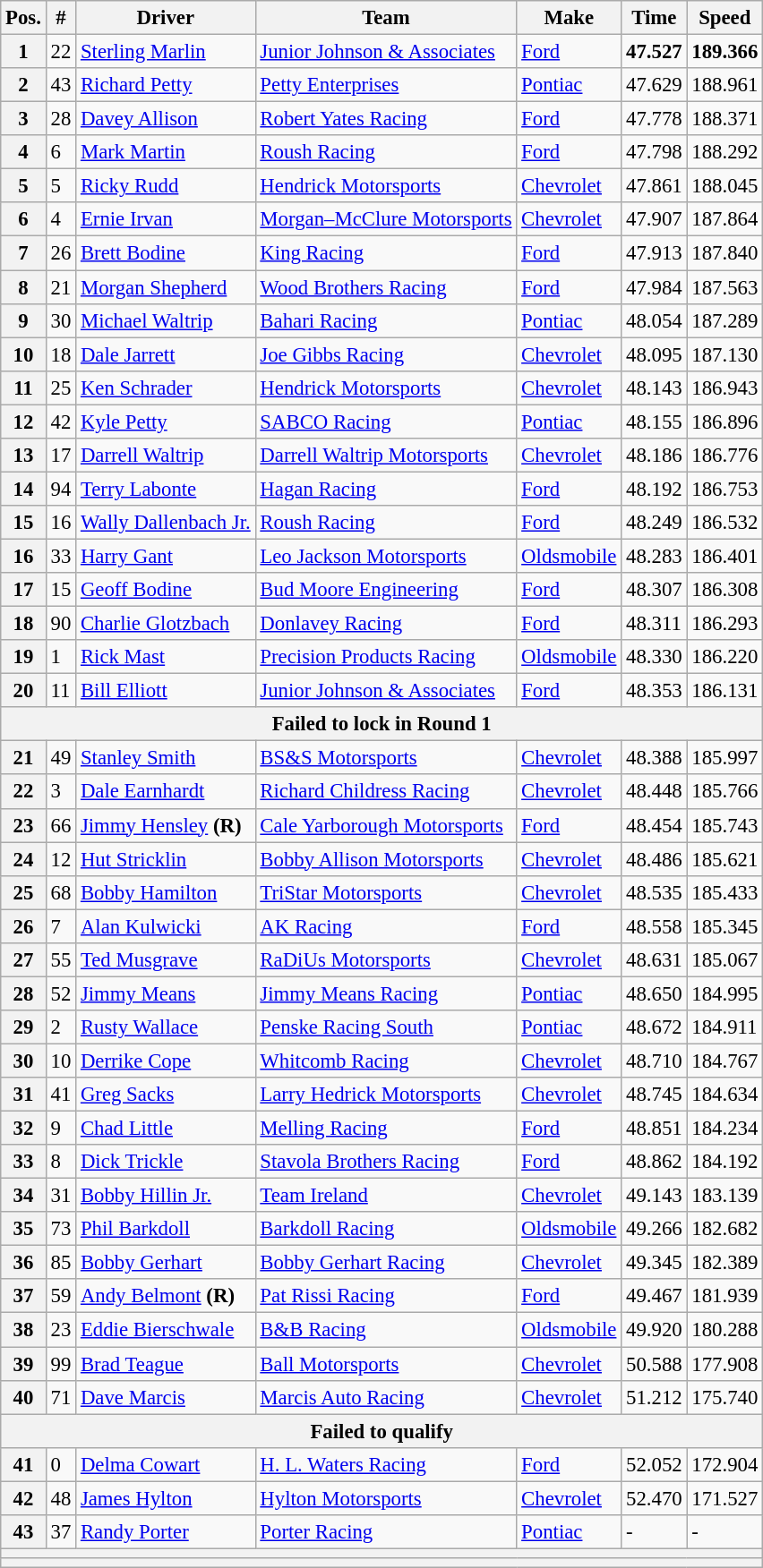<table class="wikitable" style="font-size:95%">
<tr>
<th>Pos.</th>
<th>#</th>
<th>Driver</th>
<th>Team</th>
<th>Make</th>
<th>Time</th>
<th>Speed</th>
</tr>
<tr>
<th>1</th>
<td>22</td>
<td><a href='#'>Sterling Marlin</a></td>
<td><a href='#'>Junior Johnson & Associates</a></td>
<td><a href='#'>Ford</a></td>
<td><strong>47.527</strong></td>
<td><strong>189.366</strong></td>
</tr>
<tr>
<th>2</th>
<td>43</td>
<td><a href='#'>Richard Petty</a></td>
<td><a href='#'>Petty Enterprises</a></td>
<td><a href='#'>Pontiac</a></td>
<td>47.629</td>
<td>188.961</td>
</tr>
<tr>
<th>3</th>
<td>28</td>
<td><a href='#'>Davey Allison</a></td>
<td><a href='#'>Robert Yates Racing</a></td>
<td><a href='#'>Ford</a></td>
<td>47.778</td>
<td>188.371</td>
</tr>
<tr>
<th>4</th>
<td>6</td>
<td><a href='#'>Mark Martin</a></td>
<td><a href='#'>Roush Racing</a></td>
<td><a href='#'>Ford</a></td>
<td>47.798</td>
<td>188.292</td>
</tr>
<tr>
<th>5</th>
<td>5</td>
<td><a href='#'>Ricky Rudd</a></td>
<td><a href='#'>Hendrick Motorsports</a></td>
<td><a href='#'>Chevrolet</a></td>
<td>47.861</td>
<td>188.045</td>
</tr>
<tr>
<th>6</th>
<td>4</td>
<td><a href='#'>Ernie Irvan</a></td>
<td><a href='#'>Morgan–McClure Motorsports</a></td>
<td><a href='#'>Chevrolet</a></td>
<td>47.907</td>
<td>187.864</td>
</tr>
<tr>
<th>7</th>
<td>26</td>
<td><a href='#'>Brett Bodine</a></td>
<td><a href='#'>King Racing</a></td>
<td><a href='#'>Ford</a></td>
<td>47.913</td>
<td>187.840</td>
</tr>
<tr>
<th>8</th>
<td>21</td>
<td><a href='#'>Morgan Shepherd</a></td>
<td><a href='#'>Wood Brothers Racing</a></td>
<td><a href='#'>Ford</a></td>
<td>47.984</td>
<td>187.563</td>
</tr>
<tr>
<th>9</th>
<td>30</td>
<td><a href='#'>Michael Waltrip</a></td>
<td><a href='#'>Bahari Racing</a></td>
<td><a href='#'>Pontiac</a></td>
<td>48.054</td>
<td>187.289</td>
</tr>
<tr>
<th>10</th>
<td>18</td>
<td><a href='#'>Dale Jarrett</a></td>
<td><a href='#'>Joe Gibbs Racing</a></td>
<td><a href='#'>Chevrolet</a></td>
<td>48.095</td>
<td>187.130</td>
</tr>
<tr>
<th>11</th>
<td>25</td>
<td><a href='#'>Ken Schrader</a></td>
<td><a href='#'>Hendrick Motorsports</a></td>
<td><a href='#'>Chevrolet</a></td>
<td>48.143</td>
<td>186.943</td>
</tr>
<tr>
<th>12</th>
<td>42</td>
<td><a href='#'>Kyle Petty</a></td>
<td><a href='#'>SABCO Racing</a></td>
<td><a href='#'>Pontiac</a></td>
<td>48.155</td>
<td>186.896</td>
</tr>
<tr>
<th>13</th>
<td>17</td>
<td><a href='#'>Darrell Waltrip</a></td>
<td><a href='#'>Darrell Waltrip Motorsports</a></td>
<td><a href='#'>Chevrolet</a></td>
<td>48.186</td>
<td>186.776</td>
</tr>
<tr>
<th>14</th>
<td>94</td>
<td><a href='#'>Terry Labonte</a></td>
<td><a href='#'>Hagan Racing</a></td>
<td><a href='#'>Ford</a></td>
<td>48.192</td>
<td>186.753</td>
</tr>
<tr>
<th>15</th>
<td>16</td>
<td><a href='#'>Wally Dallenbach Jr.</a></td>
<td><a href='#'>Roush Racing</a></td>
<td><a href='#'>Ford</a></td>
<td>48.249</td>
<td>186.532</td>
</tr>
<tr>
<th>16</th>
<td>33</td>
<td><a href='#'>Harry Gant</a></td>
<td><a href='#'>Leo Jackson Motorsports</a></td>
<td><a href='#'>Oldsmobile</a></td>
<td>48.283</td>
<td>186.401</td>
</tr>
<tr>
<th>17</th>
<td>15</td>
<td><a href='#'>Geoff Bodine</a></td>
<td><a href='#'>Bud Moore Engineering</a></td>
<td><a href='#'>Ford</a></td>
<td>48.307</td>
<td>186.308</td>
</tr>
<tr>
<th>18</th>
<td>90</td>
<td><a href='#'>Charlie Glotzbach</a></td>
<td><a href='#'>Donlavey Racing</a></td>
<td><a href='#'>Ford</a></td>
<td>48.311</td>
<td>186.293</td>
</tr>
<tr>
<th>19</th>
<td>1</td>
<td><a href='#'>Rick Mast</a></td>
<td><a href='#'>Precision Products Racing</a></td>
<td><a href='#'>Oldsmobile</a></td>
<td>48.330</td>
<td>186.220</td>
</tr>
<tr>
<th>20</th>
<td>11</td>
<td><a href='#'>Bill Elliott</a></td>
<td><a href='#'>Junior Johnson & Associates</a></td>
<td><a href='#'>Ford</a></td>
<td>48.353</td>
<td>186.131</td>
</tr>
<tr>
<th colspan="7">Failed to lock in Round 1</th>
</tr>
<tr>
<th>21</th>
<td>49</td>
<td><a href='#'>Stanley Smith</a></td>
<td><a href='#'>BS&S Motorsports</a></td>
<td><a href='#'>Chevrolet</a></td>
<td>48.388</td>
<td>185.997</td>
</tr>
<tr>
<th>22</th>
<td>3</td>
<td><a href='#'>Dale Earnhardt</a></td>
<td><a href='#'>Richard Childress Racing</a></td>
<td><a href='#'>Chevrolet</a></td>
<td>48.448</td>
<td>185.766</td>
</tr>
<tr>
<th>23</th>
<td>66</td>
<td><a href='#'>Jimmy Hensley</a> <strong>(R)</strong></td>
<td><a href='#'>Cale Yarborough Motorsports</a></td>
<td><a href='#'>Ford</a></td>
<td>48.454</td>
<td>185.743</td>
</tr>
<tr>
<th>24</th>
<td>12</td>
<td><a href='#'>Hut Stricklin</a></td>
<td><a href='#'>Bobby Allison Motorsports</a></td>
<td><a href='#'>Chevrolet</a></td>
<td>48.486</td>
<td>185.621</td>
</tr>
<tr>
<th>25</th>
<td>68</td>
<td><a href='#'>Bobby Hamilton</a></td>
<td><a href='#'>TriStar Motorsports</a></td>
<td><a href='#'>Chevrolet</a></td>
<td>48.535</td>
<td>185.433</td>
</tr>
<tr>
<th>26</th>
<td>7</td>
<td><a href='#'>Alan Kulwicki</a></td>
<td><a href='#'>AK Racing</a></td>
<td><a href='#'>Ford</a></td>
<td>48.558</td>
<td>185.345</td>
</tr>
<tr>
<th>27</th>
<td>55</td>
<td><a href='#'>Ted Musgrave</a></td>
<td><a href='#'>RaDiUs Motorsports</a></td>
<td><a href='#'>Chevrolet</a></td>
<td>48.631</td>
<td>185.067</td>
</tr>
<tr>
<th>28</th>
<td>52</td>
<td><a href='#'>Jimmy Means</a></td>
<td><a href='#'>Jimmy Means Racing</a></td>
<td><a href='#'>Pontiac</a></td>
<td>48.650</td>
<td>184.995</td>
</tr>
<tr>
<th>29</th>
<td>2</td>
<td><a href='#'>Rusty Wallace</a></td>
<td><a href='#'>Penske Racing South</a></td>
<td><a href='#'>Pontiac</a></td>
<td>48.672</td>
<td>184.911</td>
</tr>
<tr>
<th>30</th>
<td>10</td>
<td><a href='#'>Derrike Cope</a></td>
<td><a href='#'>Whitcomb Racing</a></td>
<td><a href='#'>Chevrolet</a></td>
<td>48.710</td>
<td>184.767</td>
</tr>
<tr>
<th>31</th>
<td>41</td>
<td><a href='#'>Greg Sacks</a></td>
<td><a href='#'>Larry Hedrick Motorsports</a></td>
<td><a href='#'>Chevrolet</a></td>
<td>48.745</td>
<td>184.634</td>
</tr>
<tr>
<th>32</th>
<td>9</td>
<td><a href='#'>Chad Little</a></td>
<td><a href='#'>Melling Racing</a></td>
<td><a href='#'>Ford</a></td>
<td>48.851</td>
<td>184.234</td>
</tr>
<tr>
<th>33</th>
<td>8</td>
<td><a href='#'>Dick Trickle</a></td>
<td><a href='#'>Stavola Brothers Racing</a></td>
<td><a href='#'>Ford</a></td>
<td>48.862</td>
<td>184.192</td>
</tr>
<tr>
<th>34</th>
<td>31</td>
<td><a href='#'>Bobby Hillin Jr.</a></td>
<td><a href='#'>Team Ireland</a></td>
<td><a href='#'>Chevrolet</a></td>
<td>49.143</td>
<td>183.139</td>
</tr>
<tr>
<th>35</th>
<td>73</td>
<td><a href='#'>Phil Barkdoll</a></td>
<td><a href='#'>Barkdoll Racing</a></td>
<td><a href='#'>Oldsmobile</a></td>
<td>49.266</td>
<td>182.682</td>
</tr>
<tr>
<th>36</th>
<td>85</td>
<td><a href='#'>Bobby Gerhart</a></td>
<td><a href='#'>Bobby Gerhart Racing</a></td>
<td><a href='#'>Chevrolet</a></td>
<td>49.345</td>
<td>182.389</td>
</tr>
<tr>
<th>37</th>
<td>59</td>
<td><a href='#'>Andy Belmont</a> <strong>(R)</strong></td>
<td><a href='#'>Pat Rissi Racing</a></td>
<td><a href='#'>Ford</a></td>
<td>49.467</td>
<td>181.939</td>
</tr>
<tr>
<th>38</th>
<td>23</td>
<td><a href='#'>Eddie Bierschwale</a></td>
<td><a href='#'>B&B Racing</a></td>
<td><a href='#'>Oldsmobile</a></td>
<td>49.920</td>
<td>180.288</td>
</tr>
<tr>
<th>39</th>
<td>99</td>
<td><a href='#'>Brad Teague</a></td>
<td><a href='#'>Ball Motorsports</a></td>
<td><a href='#'>Chevrolet</a></td>
<td>50.588</td>
<td>177.908</td>
</tr>
<tr>
<th>40</th>
<td>71</td>
<td><a href='#'>Dave Marcis</a></td>
<td><a href='#'>Marcis Auto Racing</a></td>
<td><a href='#'>Chevrolet</a></td>
<td>51.212</td>
<td>175.740</td>
</tr>
<tr>
<th colspan="7">Failed to qualify</th>
</tr>
<tr>
<th>41</th>
<td>0</td>
<td><a href='#'>Delma Cowart</a></td>
<td><a href='#'>H. L. Waters Racing</a></td>
<td><a href='#'>Ford</a></td>
<td>52.052</td>
<td>172.904</td>
</tr>
<tr>
<th>42</th>
<td>48</td>
<td><a href='#'>James Hylton</a></td>
<td><a href='#'>Hylton Motorsports</a></td>
<td><a href='#'>Chevrolet</a></td>
<td>52.470</td>
<td>171.527</td>
</tr>
<tr>
<th>43</th>
<td>37</td>
<td><a href='#'>Randy Porter</a></td>
<td><a href='#'>Porter Racing</a></td>
<td><a href='#'>Pontiac</a></td>
<td>-</td>
<td>-</td>
</tr>
<tr>
<th colspan="7"></th>
</tr>
<tr>
<th colspan="7"></th>
</tr>
</table>
